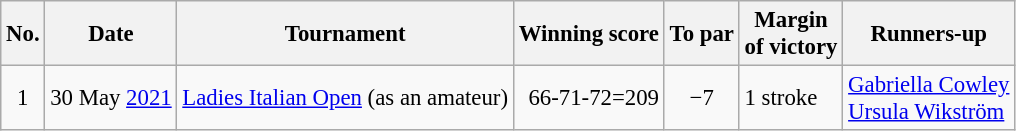<table class="wikitable" style="font-size:95%;">
<tr>
<th>No.</th>
<th>Date</th>
<th>Tournament</th>
<th>Winning score</th>
<th>To par</th>
<th>Margin<br>of victory</th>
<th>Runners-up</th>
</tr>
<tr>
<td align=center>1</td>
<td align=right>30 May <a href='#'>2021</a></td>
<td><a href='#'>Ladies Italian Open</a> (as an amateur)</td>
<td align=right>66-71-72=209</td>
<td align=center>−7</td>
<td>1 stroke</td>
<td> <a href='#'>Gabriella Cowley</a><br> <a href='#'>Ursula Wikström</a></td>
</tr>
</table>
